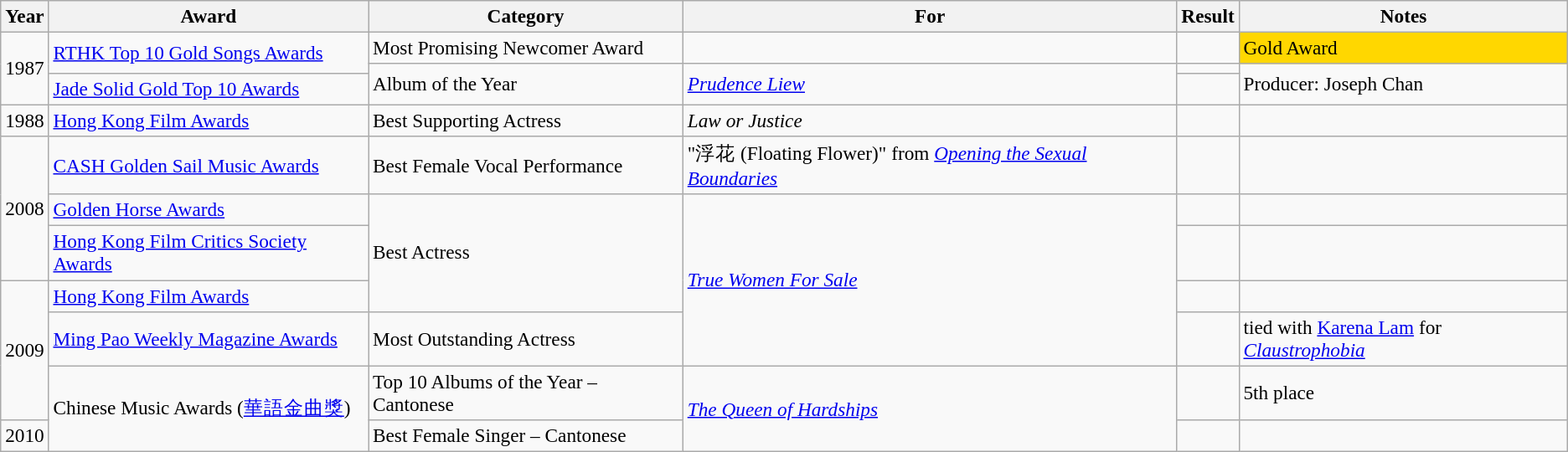<table class="wikitable" style="font-size:97%;">
<tr>
<th>Year</th>
<th>Award</th>
<th>Category</th>
<th>For</th>
<th>Result</th>
<th>Notes</th>
</tr>
<tr>
<td rowspan="3">1987</td>
<td rowspan="2"><a href='#'>RTHK Top 10 Gold Songs Awards</a></td>
<td>Most Promising Newcomer Award</td>
<td></td>
<td></td>
<td style="background:gold;">Gold Award</td>
</tr>
<tr>
<td rowspan="2">Album of the Year</td>
<td rowspan="2"><em><a href='#'>Prudence Liew</a></em></td>
<td></td>
<td rowspan="2">Producer: Joseph Chan</td>
</tr>
<tr>
<td><a href='#'>Jade Solid Gold Top 10 Awards</a></td>
<td></td>
</tr>
<tr>
<td>1988</td>
<td><a href='#'>Hong Kong Film Awards</a></td>
<td>Best Supporting Actress</td>
<td><em>Law or Justice</em></td>
<td></td>
<td></td>
</tr>
<tr>
<td rowspan="3">2008</td>
<td><a href='#'>CASH Golden Sail Music Awards</a></td>
<td>Best Female Vocal Performance</td>
<td>"浮花 (Floating Flower)" from <em><a href='#'>Opening the Sexual Boundaries</a></em></td>
<td></td>
<td></td>
</tr>
<tr>
<td><a href='#'>Golden Horse Awards</a></td>
<td rowspan="3">Best Actress</td>
<td rowspan="4"><em><a href='#'>True Women For Sale</a></em></td>
<td></td>
<td></td>
</tr>
<tr>
<td><a href='#'>Hong Kong Film Critics Society Awards</a></td>
<td></td>
<td></td>
</tr>
<tr>
<td rowspan="3">2009</td>
<td><a href='#'>Hong Kong Film Awards</a></td>
<td></td>
<td></td>
</tr>
<tr>
<td><a href='#'>Ming Pao Weekly Magazine Awards</a></td>
<td>Most Outstanding Actress</td>
<td></td>
<td>tied with <a href='#'>Karena Lam</a> for <em><a href='#'>Claustrophobia</a></em></td>
</tr>
<tr>
<td rowspan="2">Chinese Music Awards (<a href='#'>華語金曲獎</a>)</td>
<td>Top 10 Albums of the Year – Cantonese</td>
<td rowspan="2"><em><a href='#'>The Queen of Hardships</a></em></td>
<td></td>
<td>5th place</td>
</tr>
<tr>
<td>2010</td>
<td>Best Female Singer – Cantonese</td>
<td></td>
<td></td>
</tr>
</table>
